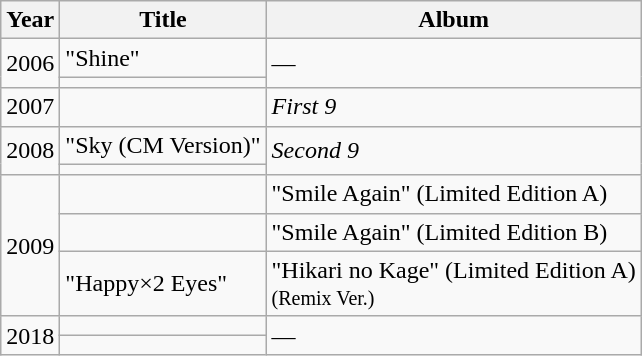<table class="wikitable">
<tr>
<th>Year</th>
<th>Title</th>
<th>Album</th>
</tr>
<tr>
<td rowspan="2">2006</td>
<td>"Shine"</td>
<td rowspan="2">—</td>
</tr>
<tr>
<td></td>
</tr>
<tr>
<td>2007</td>
<td></td>
<td><em>First 9</em></td>
</tr>
<tr>
<td rowspan="2">2008</td>
<td>"Sky (CM Version)"</td>
<td rowspan="2"><em>Second 9</em></td>
</tr>
<tr>
<td></td>
</tr>
<tr>
<td rowspan="3">2009</td>
<td></td>
<td>"Smile Again" (Limited Edition A)</td>
</tr>
<tr>
<td></td>
<td>"Smile Again" (Limited Edition B)</td>
</tr>
<tr>
<td>"Happy×2 Eyes"</td>
<td>"Hikari no Kage" (Limited Edition A)<br><small>(Remix Ver.)</small></td>
</tr>
<tr>
<td rowspan="2">2018</td>
<td></td>
<td rowspan="2">—</td>
</tr>
<tr>
<td></td>
</tr>
</table>
